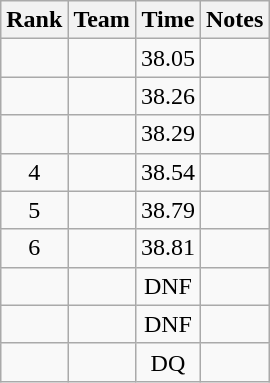<table class="wikitable sortable" style="text-align:center">
<tr>
<th>Rank</th>
<th>Team</th>
<th>Time</th>
<th>Notes</th>
</tr>
<tr>
<td></td>
<td></td>
<td>38.05</td>
<td></td>
</tr>
<tr>
<td></td>
<td></td>
<td>38.26</td>
<td></td>
</tr>
<tr>
<td></td>
<td></td>
<td>38.29</td>
<td></td>
</tr>
<tr>
<td>4</td>
<td></td>
<td>38.54</td>
<td></td>
</tr>
<tr>
<td>5</td>
<td></td>
<td>38.79</td>
<td></td>
</tr>
<tr>
<td>6</td>
<td></td>
<td>38.81</td>
<td></td>
</tr>
<tr>
<td></td>
<td></td>
<td>DNF</td>
<td></td>
</tr>
<tr>
<td></td>
<td></td>
<td>DNF</td>
<td></td>
</tr>
<tr>
<td></td>
<td></td>
<td>DQ</td>
<td></td>
</tr>
</table>
